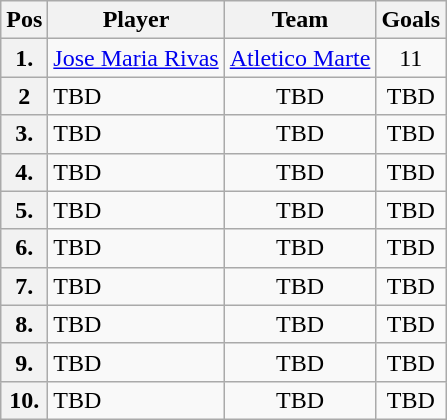<table class="wikitable">
<tr>
<th align="center">Pos</th>
<th align="center">Player</th>
<th align="center">Team</th>
<th align="center">Goals</th>
</tr>
<tr>
<th align="center">1.</th>
<td>  <a href='#'>Jose Maria Rivas</a> </td>
<td align="center"><a href='#'>Atletico Marte</a></td>
<td align="center">11</td>
</tr>
<tr>
<th align="center">2</th>
<td>  TBD</td>
<td align="center">TBD</td>
<td align="center">TBD</td>
</tr>
<tr>
<th align="center">3.</th>
<td>  TBD</td>
<td align="center">TBD</td>
<td align="center">TBD</td>
</tr>
<tr>
<th align="center">4.</th>
<td>  TBD</td>
<td align="center">TBD</td>
<td align="center">TBD</td>
</tr>
<tr>
<th align="center">5.</th>
<td>  TBD</td>
<td align="center">TBD</td>
<td align="center">TBD</td>
</tr>
<tr>
<th align="center">6.</th>
<td>  TBD</td>
<td align="center">TBD</td>
<td align="center">TBD</td>
</tr>
<tr>
<th align="center">7.</th>
<td>  TBD</td>
<td align="center">TBD</td>
<td align="center">TBD</td>
</tr>
<tr>
<th align="center">8.</th>
<td>  TBD</td>
<td align="center">TBD</td>
<td align="center">TBD</td>
</tr>
<tr>
<th align="center">9.</th>
<td>  TBD</td>
<td align="center">TBD</td>
<td align="center">TBD</td>
</tr>
<tr>
<th align="center">10.</th>
<td>  TBD</td>
<td align="center">TBD</td>
<td align="center">TBD</td>
</tr>
</table>
